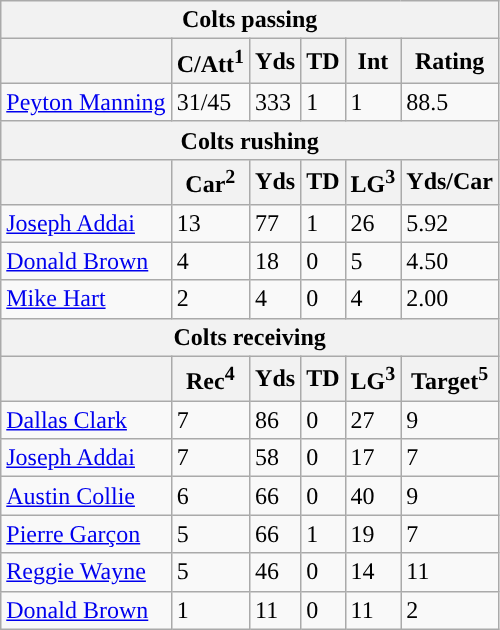<table class="wikitable">
<tr>
<th colspan="6">Colts passing</th>
</tr>
<tr>
<th> </th>
<th>C/Att<sup>1</sup></th>
<th>Yds</th>
<th>TD</th>
<th>Int</th>
<th>Rating</th>
</tr>
<tr>
<td><a href='#'>Peyton Manning</a></td>
<td>31/45</td>
<td>333</td>
<td>1</td>
<td>1</td>
<td>88.5</td>
</tr>
<tr>
<th colspan="6">Colts rushing</th>
</tr>
<tr>
<th> </th>
<th>Car<sup>2</sup></th>
<th>Yds</th>
<th>TD</th>
<th>LG<sup>3</sup></th>
<th>Yds/Car</th>
</tr>
<tr>
<td><a href='#'>Joseph Addai</a></td>
<td>13</td>
<td>77</td>
<td>1</td>
<td>26</td>
<td>5.92</td>
</tr>
<tr>
<td><a href='#'>Donald Brown</a></td>
<td>4</td>
<td>18</td>
<td>0</td>
<td>5</td>
<td>4.50</td>
</tr>
<tr>
<td><a href='#'>Mike Hart</a></td>
<td>2</td>
<td>4</td>
<td>0</td>
<td>4</td>
<td>2.00</td>
</tr>
<tr>
<th colspan="6">Colts receiving</th>
</tr>
<tr>
<th> </th>
<th>Rec<sup>4</sup></th>
<th>Yds</th>
<th>TD</th>
<th>LG<sup>3</sup></th>
<th>Target<sup>5</sup></th>
</tr>
<tr>
<td><a href='#'>Dallas Clark</a></td>
<td>7</td>
<td>86</td>
<td>0</td>
<td>27</td>
<td>9</td>
</tr>
<tr>
<td><a href='#'>Joseph Addai</a></td>
<td>7</td>
<td>58</td>
<td>0</td>
<td>17</td>
<td>7</td>
</tr>
<tr>
<td><a href='#'>Austin Collie</a></td>
<td>6</td>
<td>66</td>
<td>0</td>
<td>40</td>
<td>9</td>
</tr>
<tr>
<td><a href='#'>Pierre Garçon</a></td>
<td>5</td>
<td>66</td>
<td>1</td>
<td>19</td>
<td>7</td>
</tr>
<tr>
<td><a href='#'>Reggie Wayne</a></td>
<td>5</td>
<td>46</td>
<td>0</td>
<td>14</td>
<td>11</td>
</tr>
<tr>
<td><a href='#'>Donald Brown</a></td>
<td>1</td>
<td>11</td>
<td>0</td>
<td>11</td>
<td>2</td>
</tr>
</table>
